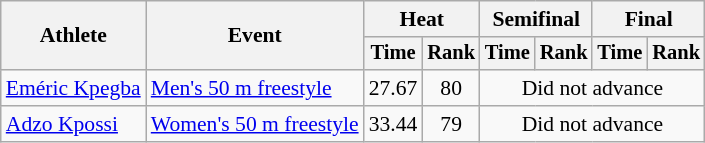<table class=wikitable style="font-size:90%">
<tr>
<th rowspan="2">Athlete</th>
<th rowspan="2">Event</th>
<th colspan="2">Heat</th>
<th colspan="2">Semifinal</th>
<th colspan="2">Final</th>
</tr>
<tr style="font-size:95%">
<th>Time</th>
<th>Rank</th>
<th>Time</th>
<th>Rank</th>
<th>Time</th>
<th>Rank</th>
</tr>
<tr align=center>
<td align=left><a href='#'>Eméric Kpegba</a></td>
<td align=left><a href='#'>Men's 50 m freestyle</a></td>
<td>27.67</td>
<td>80</td>
<td colspan=4>Did not advance</td>
</tr>
<tr align=center>
<td align=left><a href='#'>Adzo Kpossi</a></td>
<td align=left><a href='#'>Women's 50 m freestyle</a></td>
<td>33.44</td>
<td>79</td>
<td colspan=4>Did not advance</td>
</tr>
</table>
